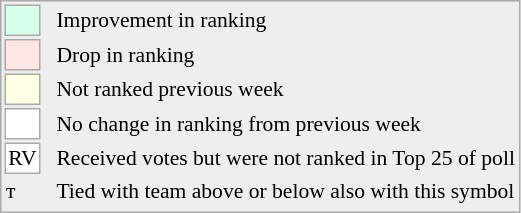<table style="font-size:90%; border:1px solid #aaa; white-space:nowrap; background:#eee;">
<tr>
<td style="background:#d8ffeb; width:20px; border:1px solid #aaa;"> </td>
<td rowspan=6> </td>
<td>Improvement in ranking</td>
</tr>
<tr>
<td style="background:#ffe6e6; width:20px; border:1px solid #aaa;"> </td>
<td>Drop in ranking</td>
</tr>
<tr>
<td style="background:#ffffe6; width:20px; border:1px solid #aaa;"> </td>
<td>Not ranked previous week</td>
</tr>
<tr>
<td style="background:#fff; width:20px; border:1px solid #aaa;"> </td>
<td>No change in ranking from previous week</td>
</tr>
<tr>
<td style="text-align:center; width:20px; border:1px solid #aaa; background:white;">RV</td>
<td>Received votes but were not ranked in Top 25 of poll</td>
</tr>
<tr>
<td>т</td>
<td>Tied with team above or below also with this symbol</td>
</tr>
<tr>
</tr>
</table>
